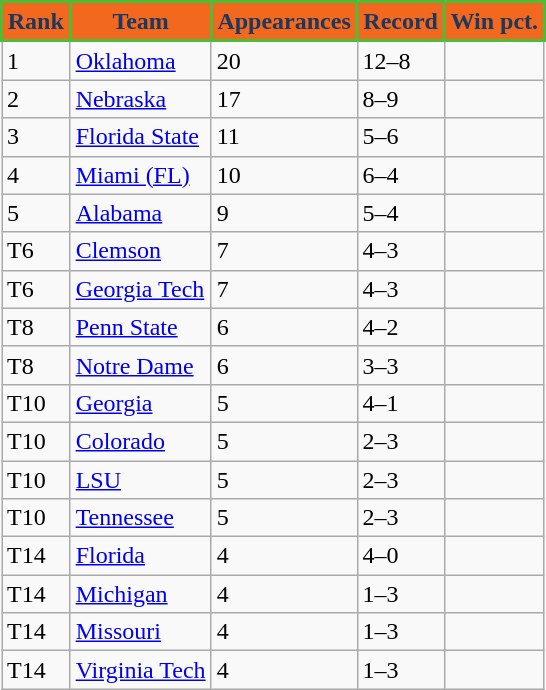<table class = "wikitable">
<tr>
<th style="background:#f3681f; color:#1b385e; border:2px solid #4dbd38;">Rank</th>
<th style="background:#f3681f; color:#1b385e; border:2px solid #4dbd38;">Team</th>
<th style="background:#f3681f; color:#1b385e; border:2px solid #4dbd38;">Appearances</th>
<th style="background:#f3681f; color:#1b385e; border:2px solid #4dbd38;">Record</th>
<th style="background:#f3681f; color:#1b385e; border:2px solid #4dbd38;">Win pct.</th>
</tr>
<tr>
<td>1</td>
<td><a href='#'>Oklahoma</a></td>
<td>20</td>
<td>12–8</td>
<td></td>
</tr>
<tr>
<td>2</td>
<td><a href='#'>Nebraska</a></td>
<td>17</td>
<td>8–9</td>
<td></td>
</tr>
<tr>
<td>3</td>
<td><a href='#'>Florida State</a></td>
<td>11</td>
<td>5–6</td>
<td></td>
</tr>
<tr>
<td>4</td>
<td><a href='#'>Miami (FL)</a></td>
<td>10</td>
<td>6–4</td>
<td></td>
</tr>
<tr>
<td>5</td>
<td><a href='#'>Alabama</a></td>
<td>9</td>
<td>5–4</td>
<td></td>
</tr>
<tr>
<td>T6</td>
<td><a href='#'>Clemson</a></td>
<td>7</td>
<td>4–3</td>
<td></td>
</tr>
<tr>
<td>T6</td>
<td><a href='#'>Georgia Tech</a></td>
<td>7</td>
<td>4–3</td>
<td></td>
</tr>
<tr>
<td>T8</td>
<td><a href='#'>Penn State</a></td>
<td>6</td>
<td>4–2</td>
<td></td>
</tr>
<tr>
<td>T8</td>
<td><a href='#'>Notre Dame</a></td>
<td>6</td>
<td>3–3</td>
<td></td>
</tr>
<tr>
<td>T10</td>
<td><a href='#'>Georgia</a></td>
<td>5</td>
<td>4–1</td>
<td></td>
</tr>
<tr>
<td>T10</td>
<td><a href='#'>Colorado</a></td>
<td>5</td>
<td>2–3</td>
<td></td>
</tr>
<tr>
<td>T10</td>
<td><a href='#'>LSU</a></td>
<td>5</td>
<td>2–3</td>
<td></td>
</tr>
<tr>
<td>T10</td>
<td><a href='#'>Tennessee</a></td>
<td>5</td>
<td>2–3</td>
<td></td>
</tr>
<tr>
<td>T14</td>
<td><a href='#'>Florida</a></td>
<td>4</td>
<td>4–0</td>
<td></td>
</tr>
<tr>
<td>T14</td>
<td><a href='#'>Michigan</a></td>
<td>4</td>
<td>1–3</td>
<td></td>
</tr>
<tr>
<td>T14</td>
<td><a href='#'>Missouri</a></td>
<td>4</td>
<td>1–3</td>
<td></td>
</tr>
<tr>
<td>T14</td>
<td><a href='#'>Virginia Tech</a></td>
<td>4</td>
<td>1–3</td>
<td></td>
</tr>
</table>
